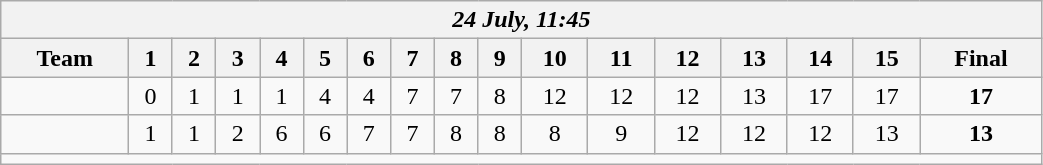<table class=wikitable style="text-align:center; width: 55%">
<tr>
<th colspan=17><em>24 July, 11:45</em></th>
</tr>
<tr>
<th>Team</th>
<th>1</th>
<th>2</th>
<th>3</th>
<th>4</th>
<th>5</th>
<th>6</th>
<th>7</th>
<th>8</th>
<th>9</th>
<th>10</th>
<th>11</th>
<th>12</th>
<th>13</th>
<th>14</th>
<th>15</th>
<th>Final</th>
</tr>
<tr>
<td align=left><strong></strong></td>
<td>0</td>
<td>1</td>
<td>1</td>
<td>1</td>
<td>4</td>
<td>4</td>
<td>7</td>
<td>7</td>
<td>8</td>
<td>12</td>
<td>12</td>
<td>12</td>
<td>13</td>
<td>17</td>
<td>17</td>
<td><strong>17</strong></td>
</tr>
<tr>
<td align=left></td>
<td>1</td>
<td>1</td>
<td>2</td>
<td>6</td>
<td>6</td>
<td>7</td>
<td>7</td>
<td>8</td>
<td>8</td>
<td>8</td>
<td>9</td>
<td>12</td>
<td>12</td>
<td>12</td>
<td>13</td>
<td><strong>13</strong></td>
</tr>
<tr>
<td colspan=17></td>
</tr>
</table>
